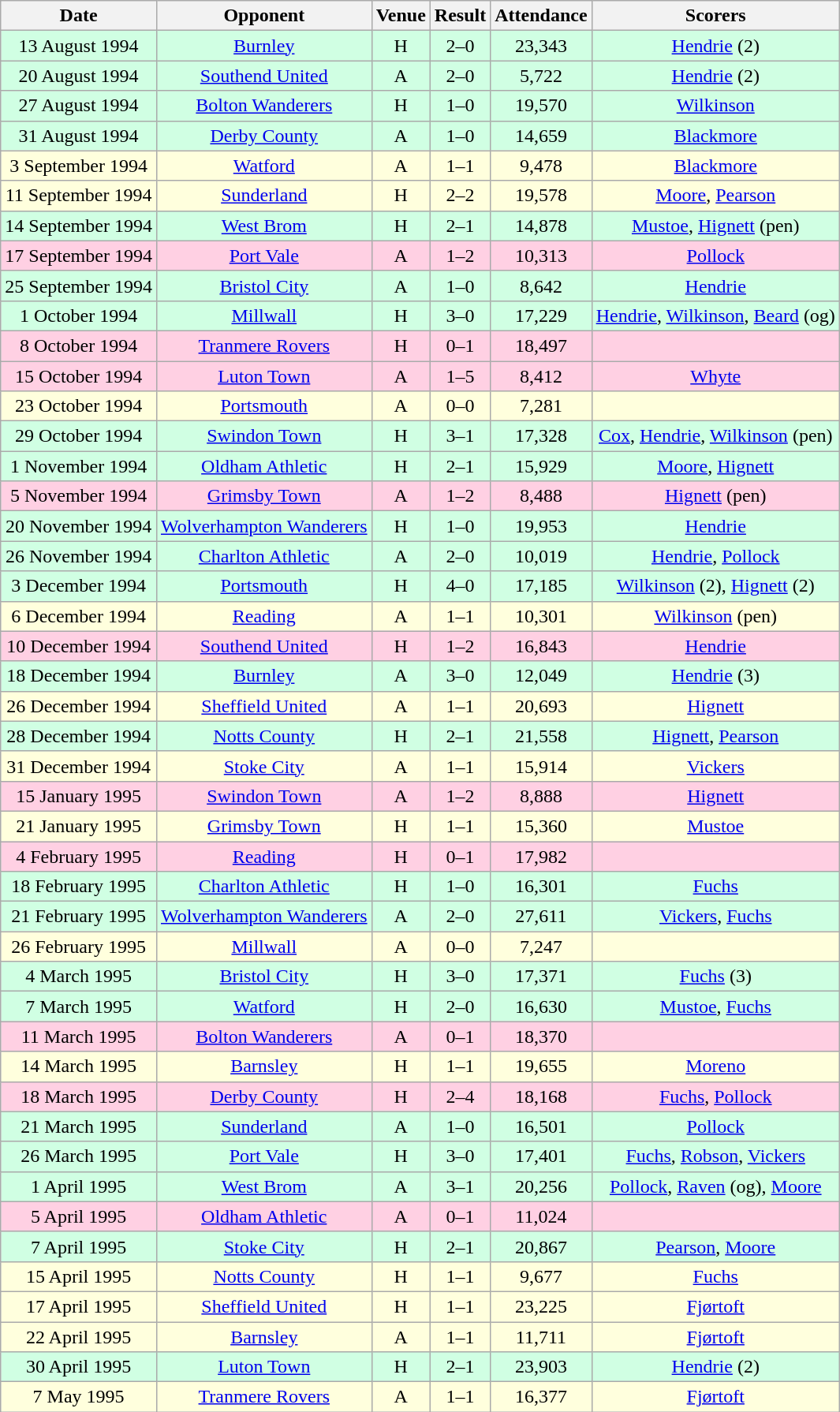<table class="wikitable sortable" style="font-size:100%; text-align:center">
<tr>
<th>Date</th>
<th>Opponent</th>
<th>Venue</th>
<th>Result</th>
<th>Attendance</th>
<th>Scorers</th>
</tr>
<tr style="background-color: #d0ffe3;">
<td>13 August 1994</td>
<td><a href='#'>Burnley</a></td>
<td>H</td>
<td>2–0</td>
<td>23,343</td>
<td><a href='#'>Hendrie</a> (2)</td>
</tr>
<tr style="background-color: #d0ffe3;">
<td>20 August 1994</td>
<td><a href='#'>Southend United</a></td>
<td>A</td>
<td>2–0</td>
<td>5,722</td>
<td><a href='#'>Hendrie</a> (2)</td>
</tr>
<tr style="background-color: #d0ffe3;">
<td>27 August 1994</td>
<td><a href='#'>Bolton Wanderers</a></td>
<td>H</td>
<td>1–0</td>
<td>19,570</td>
<td><a href='#'>Wilkinson</a></td>
</tr>
<tr style="background-color: #d0ffe3;">
<td>31 August 1994</td>
<td><a href='#'>Derby County</a></td>
<td>A</td>
<td>1–0</td>
<td>14,659</td>
<td><a href='#'>Blackmore</a></td>
</tr>
<tr style="background-color: #ffffdd;">
<td>3 September 1994</td>
<td><a href='#'>Watford</a></td>
<td>A</td>
<td>1–1</td>
<td>9,478</td>
<td><a href='#'>Blackmore</a></td>
</tr>
<tr style="background-color: #ffffdd;">
<td>11 September 1994</td>
<td><a href='#'>Sunderland</a></td>
<td>H</td>
<td>2–2</td>
<td>19,578</td>
<td><a href='#'>Moore</a>, <a href='#'>Pearson</a></td>
</tr>
<tr style="background-color: #d0ffe3;">
<td>14 September 1994</td>
<td><a href='#'>West Brom</a></td>
<td>H</td>
<td>2–1</td>
<td>14,878</td>
<td><a href='#'>Mustoe</a>, <a href='#'>Hignett</a> (pen)</td>
</tr>
<tr style="background-color: #ffd0e3;">
<td>17 September 1994</td>
<td><a href='#'>Port Vale</a></td>
<td>A</td>
<td>1–2</td>
<td>10,313</td>
<td><a href='#'>Pollock</a></td>
</tr>
<tr style="background-color: #d0ffe3;">
<td>25 September 1994</td>
<td><a href='#'>Bristol City</a></td>
<td>A</td>
<td>1–0</td>
<td>8,642</td>
<td><a href='#'>Hendrie</a></td>
</tr>
<tr style="background-color: #d0ffe3;">
<td>1 October 1994</td>
<td><a href='#'>Millwall</a></td>
<td>H</td>
<td>3–0</td>
<td>17,229</td>
<td><a href='#'>Hendrie</a>, <a href='#'>Wilkinson</a>, <a href='#'>Beard</a> (og)</td>
</tr>
<tr style="background-color: #ffd0e3;">
<td>8 October 1994</td>
<td><a href='#'>Tranmere Rovers</a></td>
<td>H</td>
<td>0–1</td>
<td>18,497</td>
<td></td>
</tr>
<tr style="background-color: #ffd0e3;">
<td>15 October 1994</td>
<td><a href='#'>Luton Town</a></td>
<td>A</td>
<td>1–5</td>
<td>8,412</td>
<td><a href='#'>Whyte</a></td>
</tr>
<tr style="background-color: #ffffdd;">
<td>23 October 1994</td>
<td><a href='#'>Portsmouth</a></td>
<td>A</td>
<td>0–0</td>
<td>7,281</td>
<td></td>
</tr>
<tr style="background-color: #d0ffe3;">
<td>29 October 1994</td>
<td><a href='#'>Swindon Town</a></td>
<td>H</td>
<td>3–1</td>
<td>17,328</td>
<td><a href='#'>Cox</a>, <a href='#'>Hendrie</a>, <a href='#'>Wilkinson</a> (pen)</td>
</tr>
<tr style="background-color: #d0ffe3;">
<td>1 November 1994</td>
<td><a href='#'>Oldham Athletic</a></td>
<td>H</td>
<td>2–1</td>
<td>15,929</td>
<td><a href='#'>Moore</a>, <a href='#'>Hignett</a></td>
</tr>
<tr style="background-color: #ffd0e3;">
<td>5 November 1994</td>
<td><a href='#'>Grimsby Town</a></td>
<td>A</td>
<td>1–2</td>
<td>8,488</td>
<td><a href='#'>Hignett</a> (pen)</td>
</tr>
<tr style="background-color: #d0ffe3;">
<td>20 November 1994</td>
<td><a href='#'>Wolverhampton Wanderers</a></td>
<td>H</td>
<td>1–0</td>
<td>19,953</td>
<td><a href='#'>Hendrie</a></td>
</tr>
<tr style="background-color: #d0ffe3;">
<td>26 November 1994</td>
<td><a href='#'>Charlton Athletic</a></td>
<td>A</td>
<td>2–0</td>
<td>10,019</td>
<td><a href='#'>Hendrie</a>, <a href='#'>Pollock</a></td>
</tr>
<tr style="background-color: #d0ffe3;">
<td>3 December 1994</td>
<td><a href='#'>Portsmouth</a></td>
<td>H</td>
<td>4–0</td>
<td>17,185</td>
<td><a href='#'>Wilkinson</a> (2), <a href='#'>Hignett</a> (2)</td>
</tr>
<tr style="background-color: #ffffdd;">
<td>6 December 1994</td>
<td><a href='#'>Reading</a></td>
<td>A</td>
<td>1–1</td>
<td>10,301</td>
<td><a href='#'>Wilkinson</a> (pen)</td>
</tr>
<tr style="background-color: #ffd0e3;">
<td>10 December 1994</td>
<td><a href='#'>Southend United</a></td>
<td>H</td>
<td>1–2</td>
<td>16,843</td>
<td><a href='#'>Hendrie</a></td>
</tr>
<tr style="background-color: #d0ffe3;">
<td>18 December 1994</td>
<td><a href='#'>Burnley</a></td>
<td>A</td>
<td>3–0</td>
<td>12,049</td>
<td><a href='#'>Hendrie</a> (3)</td>
</tr>
<tr style="background-color: #ffffdd;">
<td>26 December 1994</td>
<td><a href='#'>Sheffield United</a></td>
<td>A</td>
<td>1–1</td>
<td>20,693</td>
<td><a href='#'>Hignett</a></td>
</tr>
<tr style="background-color: #d0ffe3;">
<td>28 December 1994</td>
<td><a href='#'>Notts County</a></td>
<td>H</td>
<td>2–1</td>
<td>21,558</td>
<td><a href='#'>Hignett</a>, <a href='#'>Pearson</a></td>
</tr>
<tr style="background-color: #ffffdd;">
<td>31 December 1994</td>
<td><a href='#'>Stoke City</a></td>
<td>A</td>
<td>1–1</td>
<td>15,914</td>
<td><a href='#'>Vickers</a></td>
</tr>
<tr style="background-color: #ffd0e3;">
<td>15 January 1995</td>
<td><a href='#'>Swindon Town</a></td>
<td>A</td>
<td>1–2</td>
<td>8,888</td>
<td><a href='#'>Hignett</a></td>
</tr>
<tr style="background-color: #ffffdd;">
<td>21 January 1995</td>
<td><a href='#'>Grimsby Town</a></td>
<td>H</td>
<td>1–1</td>
<td>15,360</td>
<td><a href='#'>Mustoe</a></td>
</tr>
<tr style="background-color: #ffd0e3;">
<td>4 February 1995</td>
<td><a href='#'>Reading</a></td>
<td>H</td>
<td>0–1</td>
<td>17,982</td>
<td></td>
</tr>
<tr style="background-color: #d0ffe3;">
<td>18 February 1995</td>
<td><a href='#'>Charlton Athletic</a></td>
<td>H</td>
<td>1–0</td>
<td>16,301</td>
<td><a href='#'>Fuchs</a></td>
</tr>
<tr style="background-color: #d0ffe3;">
<td>21 February 1995</td>
<td><a href='#'>Wolverhampton Wanderers</a></td>
<td>A</td>
<td>2–0</td>
<td>27,611</td>
<td><a href='#'>Vickers</a>, <a href='#'>Fuchs</a></td>
</tr>
<tr style="background-color: #ffffdd;">
<td>26 February 1995</td>
<td><a href='#'>Millwall</a></td>
<td>A</td>
<td>0–0</td>
<td>7,247</td>
<td></td>
</tr>
<tr style="background-color: #d0ffe3;">
<td>4 March 1995</td>
<td><a href='#'>Bristol City</a></td>
<td>H</td>
<td>3–0</td>
<td>17,371</td>
<td><a href='#'>Fuchs</a> (3)</td>
</tr>
<tr style="background-color: #d0ffe3;">
<td>7 March 1995</td>
<td><a href='#'>Watford</a></td>
<td>H</td>
<td>2–0</td>
<td>16,630</td>
<td><a href='#'>Mustoe</a>, <a href='#'>Fuchs</a></td>
</tr>
<tr style="background-color: #ffd0e3;">
<td>11 March 1995</td>
<td><a href='#'>Bolton Wanderers</a></td>
<td>A</td>
<td>0–1</td>
<td>18,370</td>
<td></td>
</tr>
<tr style="background-color: #ffffdd;">
<td>14 March 1995</td>
<td><a href='#'>Barnsley</a></td>
<td>H</td>
<td>1–1</td>
<td>19,655</td>
<td><a href='#'>Moreno</a></td>
</tr>
<tr style="background-color: #ffd0e3;">
<td>18 March 1995</td>
<td><a href='#'>Derby County</a></td>
<td>H</td>
<td>2–4</td>
<td>18,168</td>
<td><a href='#'>Fuchs</a>, <a href='#'>Pollock</a></td>
</tr>
<tr style="background-color: #d0ffe3;">
<td>21 March 1995</td>
<td><a href='#'>Sunderland</a></td>
<td>A</td>
<td>1–0</td>
<td>16,501</td>
<td><a href='#'>Pollock</a></td>
</tr>
<tr style="background-color: #d0ffe3;">
<td>26 March 1995</td>
<td><a href='#'>Port Vale</a></td>
<td>H</td>
<td>3–0</td>
<td>17,401</td>
<td><a href='#'>Fuchs</a>, <a href='#'>Robson</a>, <a href='#'>Vickers</a></td>
</tr>
<tr style="background-color: #d0ffe3;">
<td>1 April 1995</td>
<td><a href='#'>West Brom</a></td>
<td>A</td>
<td>3–1</td>
<td>20,256</td>
<td><a href='#'>Pollock</a>, <a href='#'>Raven</a> (og), <a href='#'>Moore</a></td>
</tr>
<tr style="background-color: #ffd0e3;">
<td>5 April 1995</td>
<td><a href='#'>Oldham Athletic</a></td>
<td>A</td>
<td>0–1</td>
<td>11,024</td>
<td></td>
</tr>
<tr style="background-color: #d0ffe3;">
<td>7 April 1995</td>
<td><a href='#'>Stoke City</a></td>
<td>H</td>
<td>2–1</td>
<td>20,867</td>
<td><a href='#'>Pearson</a>, <a href='#'>Moore</a></td>
</tr>
<tr style="background-color: #ffffdd;">
<td>15 April 1995</td>
<td><a href='#'>Notts County</a></td>
<td>H</td>
<td>1–1</td>
<td>9,677</td>
<td><a href='#'>Fuchs</a></td>
</tr>
<tr style="background-color: #ffffdd;">
<td>17 April 1995</td>
<td><a href='#'>Sheffield United</a></td>
<td>H</td>
<td>1–1</td>
<td>23,225</td>
<td><a href='#'>Fjørtoft</a></td>
</tr>
<tr style="background-color: #ffffdd;">
<td>22 April 1995</td>
<td><a href='#'>Barnsley</a></td>
<td>A</td>
<td>1–1</td>
<td>11,711</td>
<td><a href='#'>Fjørtoft</a></td>
</tr>
<tr style="background-color: #d0ffe3;">
<td>30 April 1995</td>
<td><a href='#'>Luton Town</a></td>
<td>H</td>
<td>2–1</td>
<td>23,903</td>
<td><a href='#'>Hendrie</a> (2)</td>
</tr>
<tr style="background-color: #ffffdd;">
<td>7 May 1995</td>
<td><a href='#'>Tranmere Rovers</a></td>
<td>A</td>
<td>1–1</td>
<td>16,377</td>
<td><a href='#'>Fjørtoft</a></td>
</tr>
</table>
